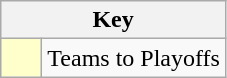<table class="wikitable" style="text-align: center;">
<tr>
<th colspan=2>Key</th>
</tr>
<tr>
<td style="background:#ffffcc; width:20px;"></td>
<td align=left>Teams to Playoffs</td>
</tr>
</table>
